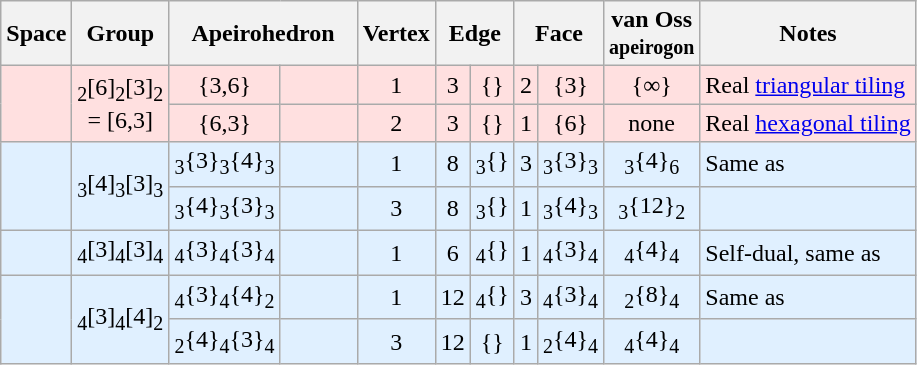<table class=wikitable>
<tr>
<th>Space</th>
<th>Group</th>
<th colspan=2>Apeirohedron</th>
<th>Vertex</th>
<th colspan=2>Edge</th>
<th colspan=2>Face</th>
<th>van Oss<br><small>apeirogon</small></th>
<th>Notes</th>
</tr>
<tr align=center BGCOLOR="#ffe0e0">
<td rowspan=2></td>
<td rowspan=2><sub>2</sub>[6]<sub>2</sub>[3]<sub>2</sub><br>= [6,3]</td>
<td>{3,6}</td>
<td><span>           </span><br></td>
<td>1</td>
<td>3</td>
<td>{}</td>
<td>2</td>
<td>{3}</td>
<td>{∞}</td>
<td align=left>Real <a href='#'>triangular tiling</a></td>
</tr>
<tr align=center BGCOLOR="#ffe0e0">
<td>{6,3}</td>
<td></td>
<td>2</td>
<td>3</td>
<td>{}</td>
<td>1</td>
<td>{6}</td>
<td>none</td>
<td align=left>Real <a href='#'>hexagonal tiling</a></td>
</tr>
<tr align=center BGCOLOR="#e0f0ff">
<td rowspan=2></td>
<td rowspan=2><sub>3</sub>[4]<sub>3</sub>[3]<sub>3</sub></td>
<td><sub>3</sub>{3}<sub>3</sub>{4}<sub>3</sub></td>
<td></td>
<td>1</td>
<td>8</td>
<td><sub>3</sub>{}</td>
<td>3</td>
<td><sub>3</sub>{3}<sub>3</sub></td>
<td><sub>3</sub>{4}<sub>6</sub></td>
<td align=left>Same as </td>
</tr>
<tr align=center BGCOLOR="#e0f0ff">
<td><sub>3</sub>{4}<sub>3</sub>{3}<sub>3</sub></td>
<td></td>
<td>3</td>
<td>8</td>
<td><sub>3</sub>{}</td>
<td>1</td>
<td><sub>3</sub>{4}<sub>3</sub></td>
<td><sub>3</sub>{12}<sub>2</sub></td>
<td></td>
</tr>
<tr align=center BGCOLOR="#e0f0ff">
<td></td>
<td><sub>4</sub>[3]<sub>4</sub>[3]<sub>4</sub></td>
<td><sub>4</sub>{3}<sub>4</sub>{3}<sub>4</sub></td>
<td></td>
<td>1</td>
<td>6</td>
<td><sub>4</sub>{}</td>
<td>1</td>
<td><sub>4</sub>{3}<sub>4</sub></td>
<td><sub>4</sub>{4}<sub>4</sub></td>
<td align=left>Self-dual, same as </td>
</tr>
<tr align=center BGCOLOR="#e0f0ff">
<td rowspan=2></td>
<td rowspan=2><sub>4</sub>[3]<sub>4</sub>[4]<sub>2</sub></td>
<td><sub>4</sub>{3}<sub>4</sub>{4}<sub>2</sub></td>
<td></td>
<td>1</td>
<td>12</td>
<td><sub>4</sub>{}</td>
<td>3</td>
<td><sub>4</sub>{3}<sub>4</sub></td>
<td><sub>2</sub>{8}<sub>4</sub></td>
<td align=left>Same as </td>
</tr>
<tr align=center BGCOLOR="#e0f0ff">
<td><sub>2</sub>{4}<sub>4</sub>{3}<sub>4</sub></td>
<td></td>
<td>3</td>
<td>12</td>
<td>{}</td>
<td>1</td>
<td><sub>2</sub>{4}<sub>4</sub></td>
<td><sub>4</sub>{4}<sub>4</sub></td>
<td></td>
</tr>
</table>
